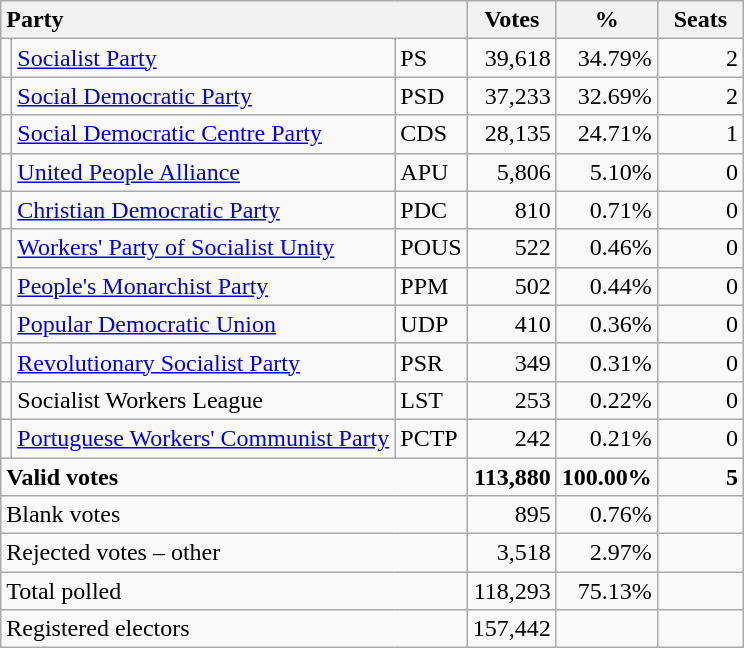<table class="wikitable" border="1" style="text-align:right;">
<tr>
<th style="text-align:left;" colspan=3>Party</th>
<th align=center width="50">Votes</th>
<th align=center width="50">%</th>
<th align=center width="50">Seats</th>
</tr>
<tr>
<td></td>
<td align=left><a href='#'>Socialist Party</a></td>
<td align=left>PS</td>
<td>39,618</td>
<td>34.79%</td>
<td>2</td>
</tr>
<tr>
<td></td>
<td align=left><a href='#'>Social Democratic Party</a></td>
<td align=left>PSD</td>
<td>37,233</td>
<td>32.69%</td>
<td>2</td>
</tr>
<tr>
<td></td>
<td align=left style="white-space: nowrap;"><a href='#'>Social Democratic Centre Party</a></td>
<td align=left>CDS</td>
<td>28,135</td>
<td>24.71%</td>
<td>1</td>
</tr>
<tr>
<td></td>
<td align=left><a href='#'>United People Alliance</a></td>
<td align=left>APU</td>
<td>5,806</td>
<td>5.10%</td>
<td>0</td>
</tr>
<tr>
<td></td>
<td align=left style="white-space: nowrap;"><a href='#'>Christian Democratic Party</a></td>
<td align=left>PDC</td>
<td>810</td>
<td>0.71%</td>
<td>0</td>
</tr>
<tr>
<td></td>
<td align=left><a href='#'>Workers' Party of Socialist Unity</a></td>
<td align=left>POUS</td>
<td>522</td>
<td>0.46%</td>
<td>0</td>
</tr>
<tr>
<td></td>
<td align=left><a href='#'>People's Monarchist Party</a></td>
<td align=left>PPM</td>
<td>502</td>
<td>0.44%</td>
<td>0</td>
</tr>
<tr>
<td></td>
<td align=left><a href='#'>Popular Democratic Union</a></td>
<td align=left>UDP</td>
<td>410</td>
<td>0.36%</td>
<td>0</td>
</tr>
<tr>
<td></td>
<td align=left><a href='#'>Revolutionary Socialist Party</a></td>
<td align=left>PSR</td>
<td>349</td>
<td>0.31%</td>
<td>0</td>
</tr>
<tr>
<td></td>
<td align=left>Socialist Workers League</td>
<td align=left>LST</td>
<td>253</td>
<td>0.22%</td>
<td>0</td>
</tr>
<tr>
<td></td>
<td align=left><a href='#'>Portuguese Workers' Communist Party</a></td>
<td align=left>PCTP</td>
<td>242</td>
<td>0.21%</td>
<td>0</td>
</tr>
<tr style="font-weight:bold">
<td align=left colspan=3>Valid votes</td>
<td>113,880</td>
<td>100.00%</td>
<td>5</td>
</tr>
<tr>
<td align=left colspan=3>Blank votes</td>
<td>895</td>
<td>0.76%</td>
<td></td>
</tr>
<tr>
<td align=left colspan=3>Rejected votes – other</td>
<td>3,518</td>
<td>2.97%</td>
<td></td>
</tr>
<tr>
<td align=left colspan=3>Total polled</td>
<td>118,293</td>
<td>75.13%</td>
<td></td>
</tr>
<tr>
<td align=left colspan=3>Registered electors</td>
<td>157,442</td>
<td></td>
<td></td>
</tr>
</table>
